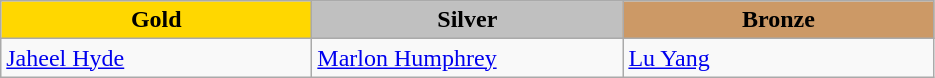<table class="wikitable" style="text-align:left">
<tr align="center">
<td width=200 bgcolor=gold><strong>Gold</strong></td>
<td width=200 bgcolor=silver><strong>Silver</strong></td>
<td width=200 bgcolor=CC9966><strong>Bronze</strong></td>
</tr>
<tr>
<td><a href='#'>Jaheel Hyde</a><br></td>
<td><a href='#'>Marlon Humphrey</a><br></td>
<td><a href='#'>Lu Yang</a><br></td>
</tr>
</table>
